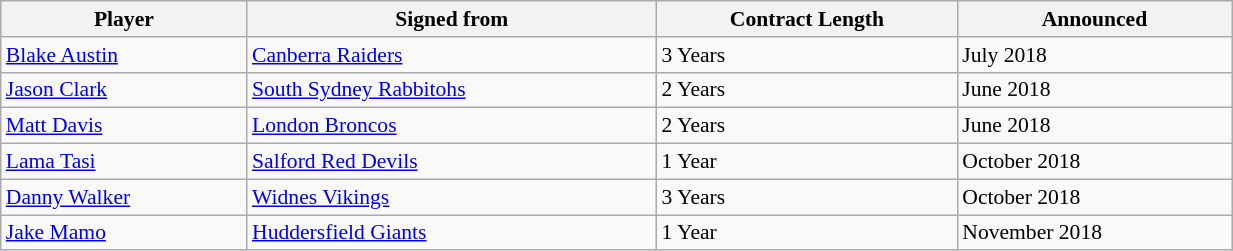<table class="wikitable"  style="width:65%; font-size:90%;">
<tr>
<th>Player</th>
<th>Signed from</th>
<th>Contract Length</th>
<th>Announced</th>
</tr>
<tr>
<td> <a href='#'>Blake Austin</a></td>
<td><a href='#'>Canberra Raiders</a></td>
<td>3 Years</td>
<td>July 2018</td>
</tr>
<tr>
<td> <a href='#'>Jason Clark</a></td>
<td><a href='#'>South Sydney Rabbitohs</a></td>
<td>2 Years</td>
<td>June 2018</td>
</tr>
<tr>
<td> <a href='#'>Matt Davis</a></td>
<td><a href='#'>London Broncos</a></td>
<td>2 Years</td>
<td>June 2018</td>
</tr>
<tr>
<td> <a href='#'>Lama Tasi</a></td>
<td><a href='#'>Salford Red Devils</a></td>
<td>1 Year</td>
<td>October 2018</td>
</tr>
<tr>
<td> <a href='#'>Danny Walker</a></td>
<td><a href='#'>Widnes Vikings</a></td>
<td>3 Years</td>
<td>October 2018</td>
</tr>
<tr>
<td> <a href='#'>Jake Mamo</a></td>
<td><a href='#'>Huddersfield Giants</a></td>
<td>1 Year</td>
<td>November 2018</td>
</tr>
</table>
